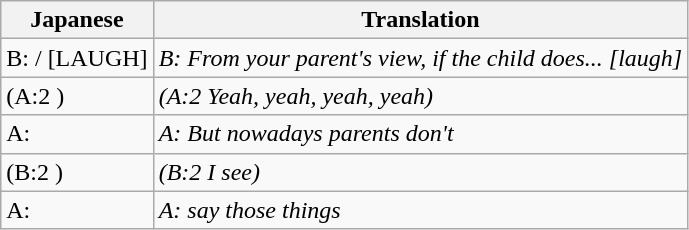<table class="wikitable">
<tr>
<th>Japanese</th>
<th>Translation</th>
</tr>
<tr>
<td>B: / [LAUGH]</td>
<td><em>B: From your parent's view, if the child does... [laugh]</em></td>
</tr>
<tr>
<td>(A:2 )</td>
<td><em>(A:2 Yeah, yeah, yeah, yeah)</em></td>
</tr>
<tr>
<td>A: </td>
<td><em>A: But nowadays parents don't</em></td>
</tr>
<tr>
<td>(B:2 )</td>
<td><em>(B:2 I see)</em></td>
</tr>
<tr>
<td>A: </td>
<td><em>A: say those things</em></td>
</tr>
</table>
